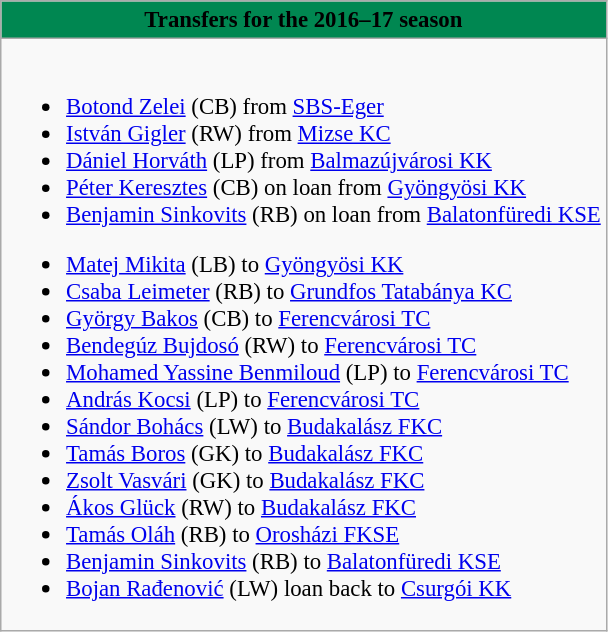<table class="wikitable collapsible collapsed" style="font-size:95%">
<tr>
<th style="color:black; background:#008751"> <strong>Transfers for the 2016–17 season</strong></th>
</tr>
<tr>
<td><br>
<ul><li> <a href='#'>Botond Zelei</a> (CB) from  <a href='#'>SBS-Eger</a></li><li> <a href='#'>István Gigler</a> (RW) from  <a href='#'>Mizse KC</a></li><li> <a href='#'>Dániel Horváth</a> (LP) from  <a href='#'>Balmazújvárosi KK</a></li><li> <a href='#'>Péter Keresztes</a> (CB) on loan from  <a href='#'>Gyöngyösi KK</a></li><li> <a href='#'>Benjamin Sinkovits</a> (RB) on loan from  <a href='#'>Balatonfüredi KSE</a></li></ul><ul><li> <a href='#'>Matej Mikita</a> (LB) to  <a href='#'>Gyöngyösi KK</a></li><li> <a href='#'>Csaba Leimeter</a> (RB) to  <a href='#'>Grundfos Tatabánya KC</a></li><li> <a href='#'>György Bakos</a> (CB) to  <a href='#'>Ferencvárosi TC</a></li><li> <a href='#'>Bendegúz Bujdosó</a> (RW) to  <a href='#'>Ferencvárosi TC</a></li><li> <a href='#'>Mohamed Yassine Benmiloud</a> (LP) to  <a href='#'>Ferencvárosi TC</a></li><li> <a href='#'>András Kocsi</a> (LP) to  <a href='#'>Ferencvárosi TC</a></li><li> <a href='#'>Sándor Bohács</a> (LW) to  <a href='#'>Budakalász FKC</a></li><li> <a href='#'>Tamás Boros</a> (GK) to  <a href='#'>Budakalász FKC</a></li><li> <a href='#'>Zsolt Vasvári</a> (GK) to  <a href='#'>Budakalász FKC</a></li><li> <a href='#'>Ákos Glück</a> (RW) to  <a href='#'>Budakalász FKC</a></li><li> <a href='#'>Tamás Oláh</a> (RB) to  <a href='#'>Orosházi FKSE</a></li><li> <a href='#'>Benjamin Sinkovits</a> (RB) to  <a href='#'>Balatonfüredi KSE</a></li><li> <a href='#'>Bojan Rađenović</a> (LW) loan back to  <a href='#'>Csurgói KK</a></li></ul></td>
</tr>
</table>
